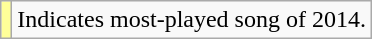<table class="wikitable" style="font-size:100%;">
<tr>
<td style="background:#ff9;"></td>
<td>Indicates most-played song of 2014.</td>
</tr>
</table>
